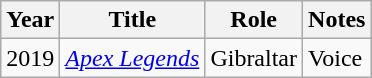<table class="wikitable sortable">
<tr>
<th>Year</th>
<th>Title</th>
<th>Role</th>
<th class="unsortable">Notes</th>
</tr>
<tr>
<td>2019</td>
<td><em><a href='#'>Apex Legends</a></em></td>
<td>Gibraltar</td>
<td>Voice</td>
</tr>
</table>
